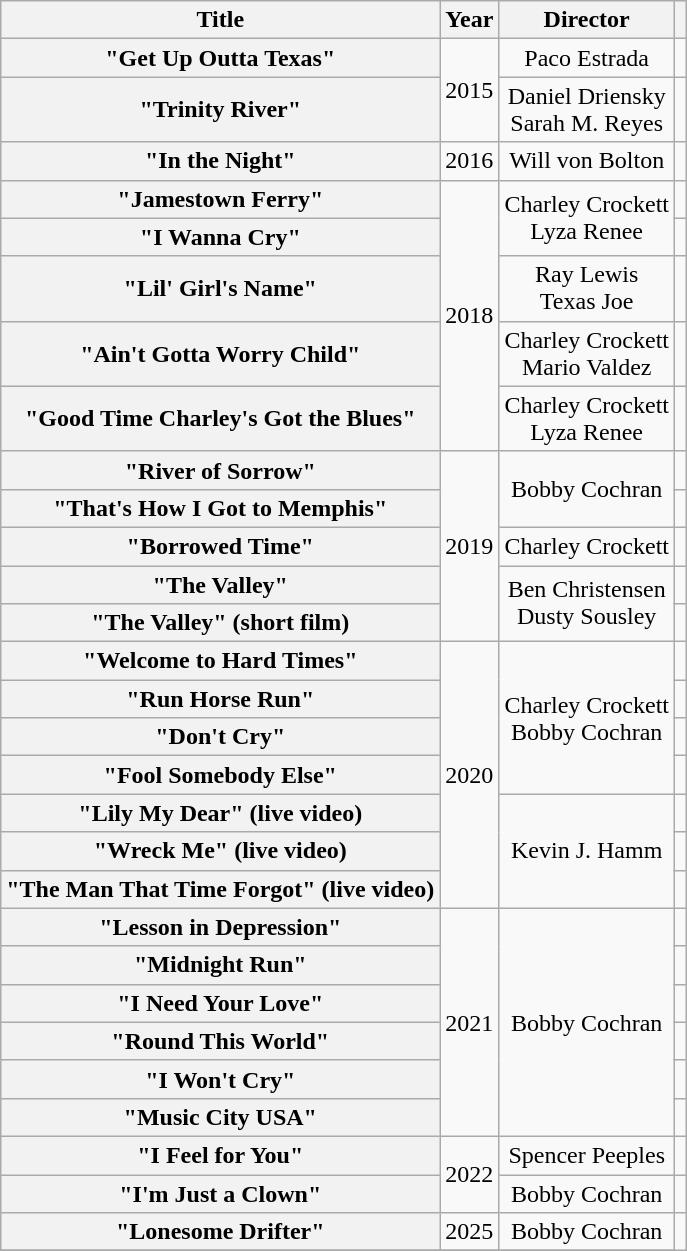<table class="wikitable plainrowheaders" style="text-align:center;">
<tr>
<th>Title</th>
<th>Year</th>
<th>Director</th>
<th></th>
</tr>
<tr>
<th scope = "row">"Get Up Outta Texas"</th>
<td rowspan = "2">2015</td>
<td>Paco Estrada</td>
<td></td>
</tr>
<tr>
<th scope = "row">"Trinity River"</th>
<td>Daniel Driensky<br>Sarah M. Reyes</td>
<td></td>
</tr>
<tr>
<th scope = "row">"In the Night"</th>
<td>2016</td>
<td>Will von Bolton</td>
<td></td>
</tr>
<tr>
<th scope = "row">"Jamestown Ferry"</th>
<td rowspan = "5">2018</td>
<td rowspan = "2">Charley Crockett<br>Lyza Renee</td>
<td></td>
</tr>
<tr>
<th scope = "row">"I Wanna Cry"</th>
<td></td>
</tr>
<tr>
<th scope = "row">"Lil' Girl's Name"</th>
<td>Ray Lewis<br>Texas Joe</td>
<td></td>
</tr>
<tr>
<th scope = "row">"Ain't Gotta Worry Child"</th>
<td>Charley Crockett<br>Mario Valdez</td>
<td></td>
</tr>
<tr>
<th scope = "row">"Good Time Charley's Got the Blues"</th>
<td>Charley Crockett<br>Lyza Renee</td>
<td></td>
</tr>
<tr>
<th scope = "row">"River of Sorrow"</th>
<td rowspan = "5">2019</td>
<td rowspan = "2">Bobby Cochran</td>
<td></td>
</tr>
<tr>
<th scope = "row">"That's How I Got to Memphis"</th>
<td></td>
</tr>
<tr>
<th scope = "row">"Borrowed Time"</th>
<td>Charley Crockett</td>
<td></td>
</tr>
<tr>
<th scope = "row">"The Valley"</th>
<td rowspan = "2">Ben Christensen<br>Dusty Sousley</td>
<td></td>
</tr>
<tr>
<th scope = "row">"The Valley" (short film)</th>
<td></td>
</tr>
<tr>
<th scope = "row">"Welcome to Hard Times"</th>
<td rowspan = "7">2020</td>
<td rowspan = "4">Charley Crockett<br>Bobby Cochran</td>
<td></td>
</tr>
<tr>
<th scope = "row">"Run Horse Run"</th>
<td></td>
</tr>
<tr>
<th scope = "row">"Don't Cry"</th>
<td></td>
</tr>
<tr>
<th scope = "row">"Fool Somebody Else"</th>
<td></td>
</tr>
<tr>
<th scope = "row">"Lily My Dear" (live video)</th>
<td rowspan = "3">Kevin J. Hamm</td>
<td></td>
</tr>
<tr>
<th scope = "row">"Wreck Me" (live video)</th>
<td></td>
</tr>
<tr>
<th scope = "row">"The Man That Time Forgot" (live video)</th>
<td></td>
</tr>
<tr>
<th scope = "row">"Lesson in Depression"</th>
<td rowspan = "6">2021</td>
<td rowspan = "6">Bobby Cochran</td>
<td></td>
</tr>
<tr>
<th scope = "row">"Midnight Run"</th>
<td></td>
</tr>
<tr>
<th scope = "row">"I Need Your Love"</th>
<td></td>
</tr>
<tr>
<th scope = "row">"Round This World"</th>
<td></td>
</tr>
<tr>
<th scope = "row">"I Won't Cry"</th>
<td></td>
</tr>
<tr>
<th scope = "row">"Music City USA"</th>
<td></td>
</tr>
<tr>
<th scope = "row">"I Feel for You"</th>
<td rowspan = "2">2022</td>
<td>Spencer Peeples</td>
<td></td>
</tr>
<tr>
<th scope = "row">"I'm Just a Clown"</th>
<td>Bobby Cochran</td>
<td></td>
</tr>
<tr>
<th scope = "row">"Lonesome Drifter"</th>
<td>2025</td>
<td>Bobby Cochran</td>
</tr>
<tr>
</tr>
</table>
